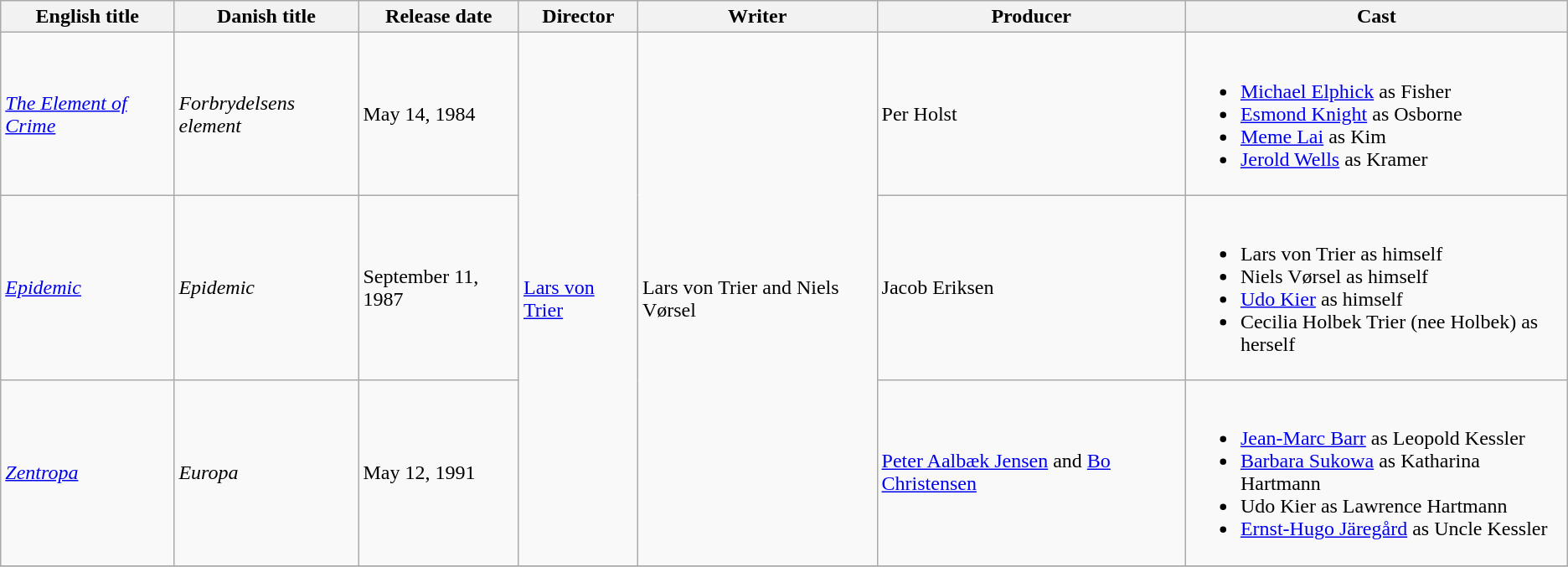<table class="wikitable">
<tr>
<th>English title</th>
<th>Danish title</th>
<th>Release date</th>
<th>Director</th>
<th>Writer</th>
<th>Producer</th>
<th>Cast</th>
</tr>
<tr>
<td><em><a href='#'>The Element of Crime</a></em></td>
<td><em>Forbrydelsens element</em></td>
<td>May 14, 1984</td>
<td rowspan="3"><a href='#'>Lars von Trier</a></td>
<td rowspan="3">Lars von Trier and Niels Vørsel</td>
<td>Per Holst</td>
<td><br><ul><li><a href='#'>Michael Elphick</a> as Fisher</li><li><a href='#'>Esmond Knight</a> as Osborne</li><li><a href='#'>Meme Lai</a> as Kim</li><li><a href='#'>Jerold Wells</a> as Kramer</li></ul></td>
</tr>
<tr>
<td><em><a href='#'>Epidemic</a></em></td>
<td><em>Epidemic</em></td>
<td>September 11, 1987</td>
<td>Jacob Eriksen</td>
<td><br><ul><li>Lars von Trier as himself</li><li>Niels Vørsel as himself</li><li><a href='#'>Udo Kier</a> as himself</li><li>Cecilia Holbek Trier (nee Holbek) as herself</li></ul></td>
</tr>
<tr>
<td><em><a href='#'>Zentropa</a></em></td>
<td><em>Europa</em></td>
<td>May 12, 1991</td>
<td><a href='#'>Peter Aalbæk Jensen</a> and <a href='#'>Bo Christensen</a></td>
<td><br><ul><li><a href='#'>Jean-Marc Barr</a> as Leopold Kessler</li><li><a href='#'>Barbara Sukowa</a> as Katharina Hartmann</li><li>Udo Kier as Lawrence Hartmann</li><li><a href='#'>Ernst-Hugo Järegård</a> as Uncle Kessler</li></ul></td>
</tr>
<tr>
</tr>
</table>
